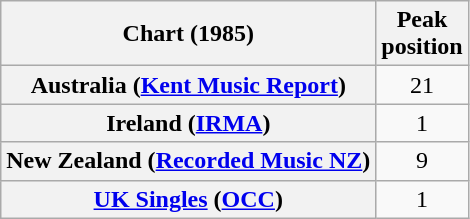<table class="wikitable sortable plainrowheaders" style="text-align:center">
<tr>
<th>Chart (1985)</th>
<th>Peak<br>position</th>
</tr>
<tr>
<th scope="row">Australia (<a href='#'>Kent Music Report</a>)</th>
<td>21</td>
</tr>
<tr>
<th scope="row">Ireland (<a href='#'>IRMA</a>)</th>
<td>1</td>
</tr>
<tr>
<th scope="row">New Zealand (<a href='#'>Recorded Music NZ</a>)</th>
<td>9</td>
</tr>
<tr>
<th scope="row"><a href='#'>UK Singles</a> (<a href='#'>OCC</a>)</th>
<td>1</td>
</tr>
</table>
